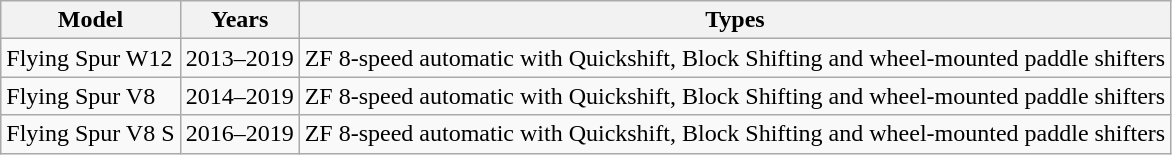<table class="wikitable sortable collapsible">
<tr>
<th>Model</th>
<th>Years</th>
<th>Types</th>
</tr>
<tr>
<td>Flying Spur W12</td>
<td>2013–2019</td>
<td>ZF 8-speed automatic with Quickshift, Block Shifting and wheel-mounted paddle shifters</td>
</tr>
<tr>
<td>Flying Spur V8</td>
<td>2014–2019</td>
<td>ZF 8-speed automatic with Quickshift, Block Shifting and wheel-mounted paddle shifters</td>
</tr>
<tr>
<td>Flying Spur V8 S</td>
<td>2016–2019</td>
<td>ZF 8-speed automatic with Quickshift, Block Shifting and wheel-mounted paddle shifters</td>
</tr>
</table>
